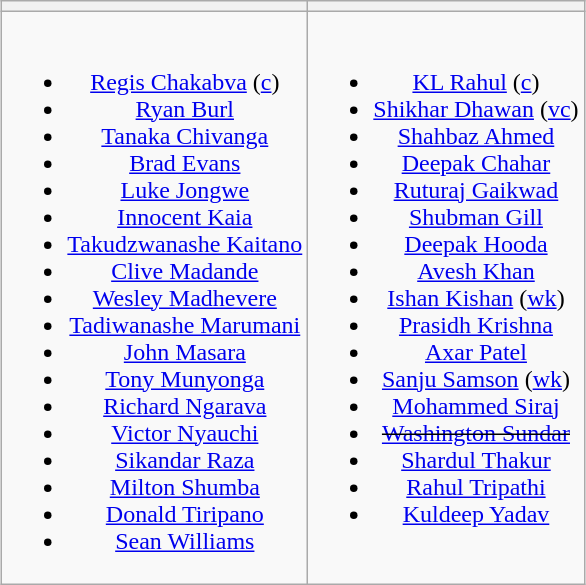<table class="wikitable" style="text-align:center; margin:auto">
<tr>
<th></th>
<th></th>
</tr>
<tr style="vertical-align:top">
<td><br><ul><li><a href='#'>Regis Chakabva</a> (<a href='#'>c</a>)</li><li><a href='#'>Ryan Burl</a></li><li><a href='#'>Tanaka Chivanga</a></li><li><a href='#'>Brad Evans</a></li><li><a href='#'>Luke Jongwe</a></li><li><a href='#'>Innocent Kaia</a></li><li><a href='#'>Takudzwanashe Kaitano</a></li><li><a href='#'>Clive Madande</a></li><li><a href='#'>Wesley Madhevere</a></li><li><a href='#'>Tadiwanashe Marumani</a></li><li><a href='#'>John Masara</a></li><li><a href='#'>Tony Munyonga</a></li><li><a href='#'>Richard Ngarava</a></li><li><a href='#'>Victor Nyauchi</a></li><li><a href='#'>Sikandar Raza</a></li><li><a href='#'>Milton Shumba</a></li><li><a href='#'>Donald Tiripano</a></li><li><a href='#'>Sean Williams</a></li></ul></td>
<td><br><ul><li><a href='#'>KL Rahul</a> (<a href='#'>c</a>)</li><li><a href='#'>Shikhar Dhawan</a> (<a href='#'>vc</a>)</li><li><a href='#'>Shahbaz Ahmed</a></li><li><a href='#'>Deepak Chahar</a></li><li><a href='#'>Ruturaj Gaikwad</a></li><li><a href='#'>Shubman Gill</a></li><li><a href='#'>Deepak Hooda</a></li><li><a href='#'>Avesh Khan</a></li><li><a href='#'>Ishan Kishan</a> (<a href='#'>wk</a>)</li><li><a href='#'>Prasidh Krishna</a></li><li><a href='#'>Axar Patel</a></li><li><a href='#'>Sanju Samson</a> (<a href='#'>wk</a>)</li><li><a href='#'>Mohammed Siraj</a></li><li><s><a href='#'>Washington Sundar</a></s></li><li><a href='#'>Shardul Thakur</a></li><li><a href='#'>Rahul Tripathi</a></li><li><a href='#'>Kuldeep Yadav</a></li></ul></td>
</tr>
</table>
